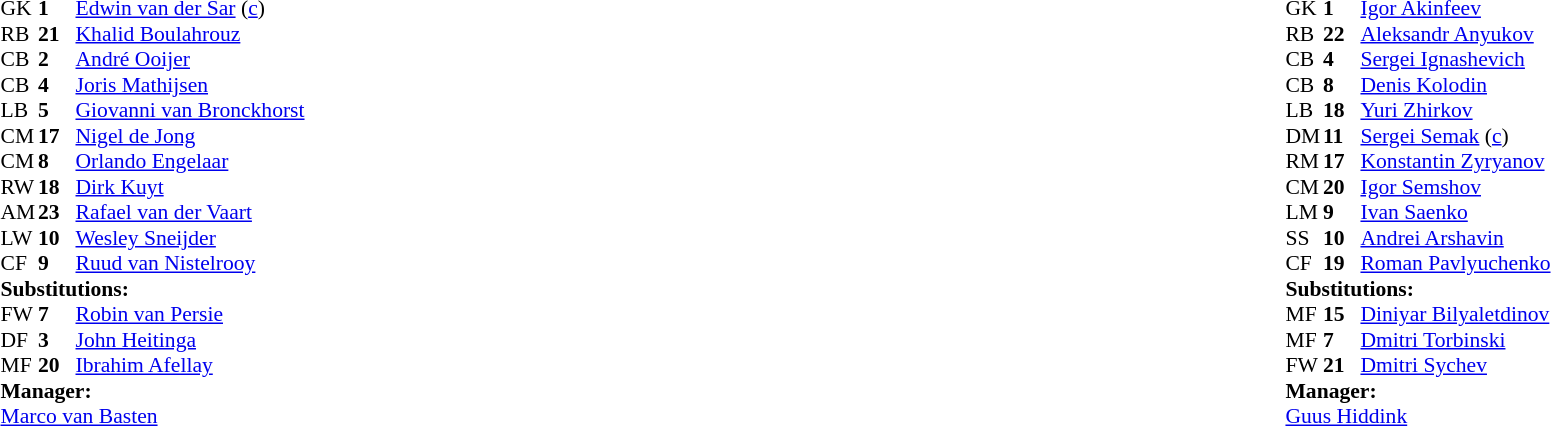<table style="width:100%;">
<tr>
<td style="vertical-align:top; width:40%;"><br><table style="font-size:90%" cellspacing="0" cellpadding="0">
<tr>
<th width="25"></th>
<th width="25"></th>
</tr>
<tr>
<td>GK</td>
<td><strong>1</strong></td>
<td><a href='#'>Edwin van der Sar</a> (<a href='#'>c</a>)</td>
</tr>
<tr>
<td>RB</td>
<td><strong>21</strong></td>
<td><a href='#'>Khalid Boulahrouz</a></td>
<td></td>
<td></td>
</tr>
<tr>
<td>CB</td>
<td><strong>2</strong></td>
<td><a href='#'>André Ooijer</a></td>
</tr>
<tr>
<td>CB</td>
<td><strong>4</strong></td>
<td><a href='#'>Joris Mathijsen</a></td>
</tr>
<tr>
<td>LB</td>
<td><strong>5</strong></td>
<td><a href='#'>Giovanni van Bronckhorst</a></td>
</tr>
<tr>
<td>CM</td>
<td><strong>17</strong></td>
<td><a href='#'>Nigel de Jong</a></td>
</tr>
<tr>
<td>CM</td>
<td><strong>8</strong></td>
<td><a href='#'>Orlando Engelaar</a></td>
<td></td>
<td></td>
</tr>
<tr>
<td>RW</td>
<td><strong>18</strong></td>
<td><a href='#'>Dirk Kuyt</a></td>
<td></td>
<td></td>
</tr>
<tr>
<td>AM</td>
<td><strong>23</strong></td>
<td><a href='#'>Rafael van der Vaart</a></td>
<td></td>
</tr>
<tr>
<td>LW</td>
<td><strong>10</strong></td>
<td><a href='#'>Wesley Sneijder</a></td>
</tr>
<tr>
<td>CF</td>
<td><strong>9</strong></td>
<td><a href='#'>Ruud van Nistelrooy</a></td>
</tr>
<tr>
<td colspan=3><strong>Substitutions:</strong></td>
</tr>
<tr>
<td>FW</td>
<td><strong>7</strong></td>
<td><a href='#'>Robin van Persie</a></td>
<td></td>
<td></td>
</tr>
<tr>
<td>DF</td>
<td><strong>3</strong></td>
<td><a href='#'>John Heitinga</a></td>
<td></td>
<td></td>
</tr>
<tr>
<td>MF</td>
<td><strong>20</strong></td>
<td><a href='#'>Ibrahim Afellay</a></td>
<td></td>
<td></td>
</tr>
<tr>
<td colspan=3><strong>Manager:</strong></td>
</tr>
<tr>
<td colspan=3><a href='#'>Marco van Basten</a></td>
</tr>
</table>
</td>
<td valign="top"></td>
<td style="vertical-align:top; width:50%;"><br><table style="font-size:90%; margin:auto;" cellspacing="0" cellpadding="0">
<tr>
<th width=25></th>
<th width=25></th>
</tr>
<tr>
<td>GK</td>
<td><strong>1</strong></td>
<td><a href='#'>Igor Akinfeev</a></td>
</tr>
<tr>
<td>RB</td>
<td><strong>22</strong></td>
<td><a href='#'>Aleksandr Anyukov</a></td>
</tr>
<tr>
<td>CB</td>
<td><strong>4</strong></td>
<td><a href='#'>Sergei Ignashevich</a></td>
</tr>
<tr>
<td>CB</td>
<td><strong>8</strong></td>
<td><a href='#'>Denis Kolodin</a></td>
<td></td>
</tr>
<tr>
<td>LB</td>
<td><strong>18</strong></td>
<td><a href='#'>Yuri Zhirkov</a></td>
<td></td>
</tr>
<tr>
<td>DM</td>
<td><strong>11</strong></td>
<td><a href='#'>Sergei Semak</a> (<a href='#'>c</a>)</td>
</tr>
<tr>
<td>RM</td>
<td><strong>17</strong></td>
<td><a href='#'>Konstantin Zyryanov</a></td>
</tr>
<tr>
<td>CM</td>
<td><strong>20</strong></td>
<td><a href='#'>Igor Semshov</a></td>
<td></td>
<td></td>
</tr>
<tr>
<td>LM</td>
<td><strong>9</strong></td>
<td><a href='#'>Ivan Saenko</a></td>
<td></td>
<td></td>
</tr>
<tr>
<td>SS</td>
<td><strong>10</strong></td>
<td><a href='#'>Andrei Arshavin</a></td>
</tr>
<tr>
<td>CF</td>
<td><strong>19</strong></td>
<td><a href='#'>Roman Pavlyuchenko</a></td>
<td></td>
<td></td>
</tr>
<tr>
<td colspan=3><strong>Substitutions:</strong></td>
</tr>
<tr>
<td>MF</td>
<td><strong>15</strong></td>
<td><a href='#'>Diniyar Bilyaletdinov</a></td>
<td></td>
<td></td>
</tr>
<tr>
<td>MF</td>
<td><strong>7</strong></td>
<td><a href='#'>Dmitri Torbinski</a></td>
<td></td>
<td></td>
</tr>
<tr>
<td>FW</td>
<td><strong>21</strong></td>
<td><a href='#'>Dmitri Sychev</a></td>
<td></td>
<td></td>
</tr>
<tr>
<td colspan=3><strong>Manager:</strong></td>
</tr>
<tr>
<td colspan=3> <a href='#'>Guus Hiddink</a></td>
</tr>
</table>
</td>
</tr>
</table>
